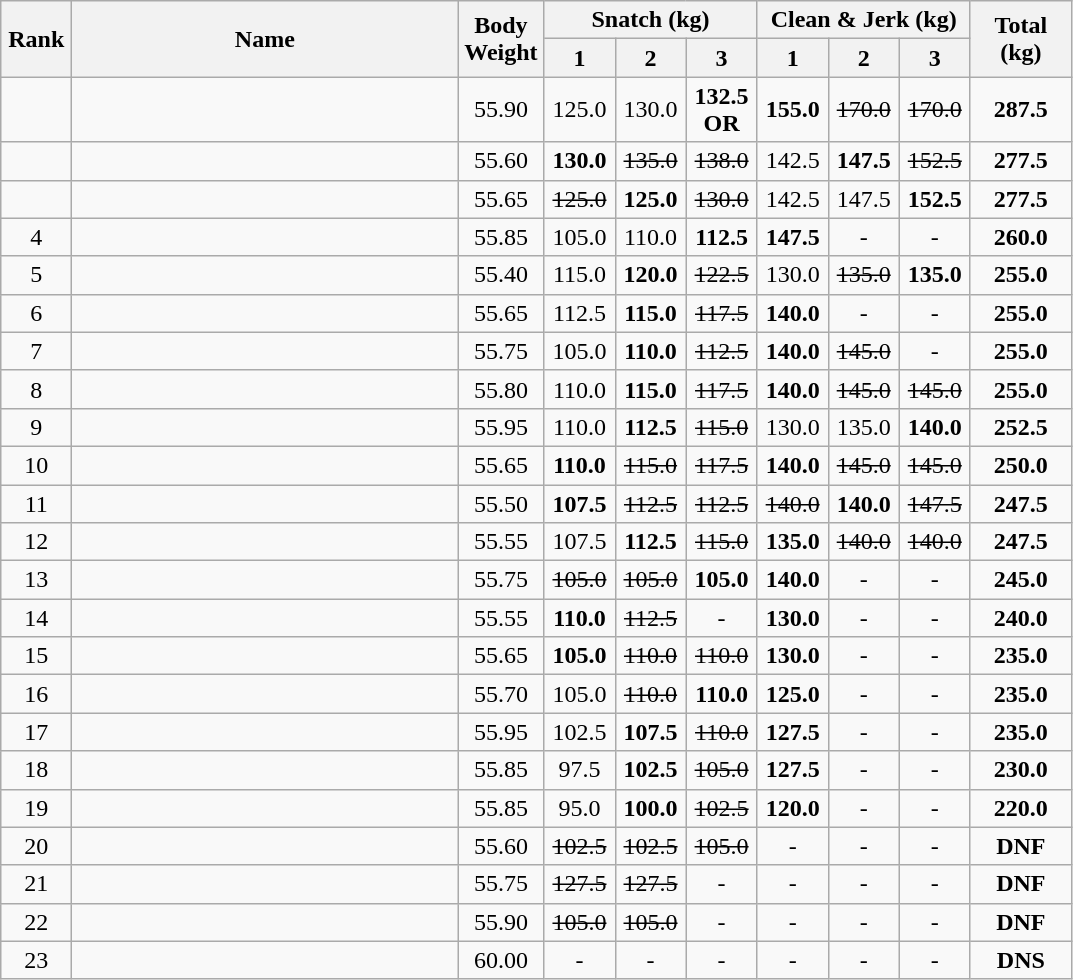<table class="wikitable" style=" text-align:center; width="90%">
<tr>
<th rowspan=2 width=40>Rank</th>
<th rowspan=2 width=250>Name</th>
<th rowspan=2 width=50>Body Weight</th>
<th colspan=3>Snatch (kg)</th>
<th colspan=3>Clean & Jerk (kg)</th>
<th rowspan=2 width=60>Total (kg)</th>
</tr>
<tr>
<th width=40>1</th>
<th width=40>2</th>
<th width=40>3</th>
<th width=40>1</th>
<th width=40>2</th>
<th width=40>3</th>
</tr>
<tr>
<td></td>
<td align=left></td>
<td>55.90</td>
<td>125.0</td>
<td>130.0</td>
<td><strong>132.5 OR</strong></td>
<td><strong>155.0</strong></td>
<td><s>170.0</s></td>
<td><s>170.0</s></td>
<td><strong>287.5</strong></td>
</tr>
<tr>
<td></td>
<td align=left></td>
<td>55.60</td>
<td><strong>130.0</strong></td>
<td><s>135.0</s></td>
<td><s>138.0</s></td>
<td>142.5</td>
<td><strong>147.5</strong></td>
<td><s>152.5</s></td>
<td><strong>277.5</strong></td>
</tr>
<tr>
<td></td>
<td align=left></td>
<td>55.65</td>
<td><s>125.0</s></td>
<td><strong>125.0</strong></td>
<td><s>130.0</s></td>
<td>142.5</td>
<td>147.5</td>
<td><strong>152.5</strong></td>
<td><strong>277.5</strong></td>
</tr>
<tr>
<td>4</td>
<td align=left></td>
<td>55.85</td>
<td>105.0</td>
<td>110.0</td>
<td><strong>112.5</strong></td>
<td><strong>147.5</strong></td>
<td>-</td>
<td>-</td>
<td><strong>260.0</strong></td>
</tr>
<tr>
<td>5</td>
<td align=left></td>
<td>55.40</td>
<td>115.0</td>
<td><strong>120.0</strong></td>
<td><s>122.5</s></td>
<td>130.0</td>
<td><s>135.0</s></td>
<td><strong>135.0</strong></td>
<td><strong>255.0</strong></td>
</tr>
<tr>
<td>6</td>
<td align=left></td>
<td>55.65</td>
<td>112.5</td>
<td><strong>115.0</strong></td>
<td><s>117.5</s></td>
<td><strong>140.0</strong></td>
<td>-</td>
<td>-</td>
<td><strong>255.0</strong></td>
</tr>
<tr>
<td>7</td>
<td align=left></td>
<td>55.75</td>
<td>105.0</td>
<td><strong>110.0</strong></td>
<td><s>112.5</s></td>
<td><strong>140.0</strong></td>
<td><s>145.0</s></td>
<td>-</td>
<td><strong>255.0</strong></td>
</tr>
<tr>
<td>8</td>
<td align=left></td>
<td>55.80</td>
<td>110.0</td>
<td><strong>115.0</strong></td>
<td><s>117.5</s></td>
<td><strong>140.0</strong></td>
<td><s>145.0</s></td>
<td><s>145.0</s></td>
<td><strong>255.0</strong></td>
</tr>
<tr>
<td>9</td>
<td align=left></td>
<td>55.95</td>
<td>110.0</td>
<td><strong>112.5</strong></td>
<td><s>115.0</s></td>
<td>130.0</td>
<td>135.0</td>
<td><strong>140.0</strong></td>
<td><strong>252.5</strong></td>
</tr>
<tr>
<td>10</td>
<td align=left></td>
<td>55.65</td>
<td><strong>110.0</strong></td>
<td><s>115.0</s></td>
<td><s>117.5</s></td>
<td><strong>140.0</strong></td>
<td><s>145.0</s></td>
<td><s>145.0</s></td>
<td><strong>250.0</strong></td>
</tr>
<tr>
<td>11</td>
<td align=left></td>
<td>55.50</td>
<td><strong>107.5</strong></td>
<td><s>112.5</s></td>
<td><s>112.5</s></td>
<td><s>140.0</s></td>
<td><strong>140.0</strong></td>
<td><s>147.5</s></td>
<td><strong>247.5</strong></td>
</tr>
<tr>
<td>12</td>
<td align=left></td>
<td>55.55</td>
<td>107.5</td>
<td><strong>112.5</strong></td>
<td><s>115.0</s></td>
<td><strong>135.0</strong></td>
<td><s>140.0</s></td>
<td><s>140.0</s></td>
<td><strong>247.5</strong></td>
</tr>
<tr>
<td>13</td>
<td align=left></td>
<td>55.75</td>
<td><s>105.0</s></td>
<td><s>105.0</s></td>
<td><strong>105.0</strong></td>
<td><strong>140.0</strong></td>
<td>-</td>
<td>-</td>
<td><strong>245.0</strong></td>
</tr>
<tr>
<td>14</td>
<td align=left></td>
<td>55.55</td>
<td><strong>110.0</strong></td>
<td><s>112.5</s></td>
<td>-</td>
<td><strong>130.0</strong></td>
<td>-</td>
<td>-</td>
<td><strong>240.0</strong></td>
</tr>
<tr>
<td>15</td>
<td align=left></td>
<td>55.65</td>
<td><strong>105.0</strong></td>
<td><s>110.0</s></td>
<td><s>110.0</s></td>
<td><strong>130.0</strong></td>
<td>-</td>
<td>-</td>
<td><strong>235.0</strong></td>
</tr>
<tr>
<td>16</td>
<td align=left></td>
<td>55.70</td>
<td>105.0</td>
<td><s>110.0</s></td>
<td><strong>110.0</strong></td>
<td><strong>125.0</strong></td>
<td>-</td>
<td>-</td>
<td><strong>235.0</strong></td>
</tr>
<tr>
<td>17</td>
<td align=left></td>
<td>55.95</td>
<td>102.5</td>
<td><strong>107.5</strong></td>
<td><s>110.0</s></td>
<td><strong>127.5</strong></td>
<td>-</td>
<td>-</td>
<td><strong>235.0</strong></td>
</tr>
<tr>
<td>18</td>
<td align=left></td>
<td>55.85</td>
<td>97.5</td>
<td><strong>102.5</strong></td>
<td><s>105.0</s></td>
<td><strong>127.5</strong></td>
<td>-</td>
<td>-</td>
<td><strong>230.0</strong></td>
</tr>
<tr>
<td>19</td>
<td align=left></td>
<td>55.85</td>
<td>95.0</td>
<td><strong>100.0</strong></td>
<td><s>102.5</s></td>
<td><strong>120.0</strong></td>
<td>-</td>
<td>-</td>
<td><strong>220.0</strong></td>
</tr>
<tr>
<td>20</td>
<td align=left></td>
<td>55.60</td>
<td><s>102.5</s></td>
<td><s>102.5</s></td>
<td><s>105.0</s></td>
<td>-</td>
<td>-</td>
<td>-</td>
<td><strong>DNF</strong></td>
</tr>
<tr>
<td>21</td>
<td align=left></td>
<td>55.75</td>
<td><s>127.5</s></td>
<td><s>127.5</s></td>
<td>-</td>
<td>-</td>
<td>-</td>
<td>-</td>
<td><strong>DNF</strong></td>
</tr>
<tr>
<td>22</td>
<td align=left></td>
<td>55.90</td>
<td><s>105.0</s></td>
<td><s>105.0</s></td>
<td>-</td>
<td>-</td>
<td>-</td>
<td>-</td>
<td><strong>DNF</strong></td>
</tr>
<tr>
<td>23</td>
<td align=left></td>
<td>60.00</td>
<td>-</td>
<td>-</td>
<td>-</td>
<td>-</td>
<td>-</td>
<td>-</td>
<td><strong>DNS</strong></td>
</tr>
</table>
